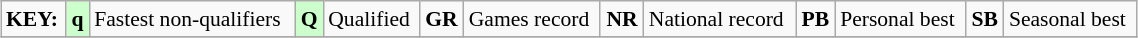<table class="wikitable" style="margin:0.5em auto; font-size:90%;position:relative;" width=60%>
<tr>
<td><strong>KEY:</strong></td>
<td bgcolor=ccffcc align=center><strong>q</strong></td>
<td>Fastest non-qualifiers</td>
<td bgcolor=ccffcc align=center><strong>Q</strong></td>
<td>Qualified</td>
<td align=center><strong>GR</strong></td>
<td>Games record</td>
<td align=center><strong>NR</strong></td>
<td>National record</td>
<td align=center><strong>PB</strong></td>
<td>Personal best</td>
<td align=center><strong>SB</strong></td>
<td>Seasonal best</td>
</tr>
<tr>
</tr>
</table>
